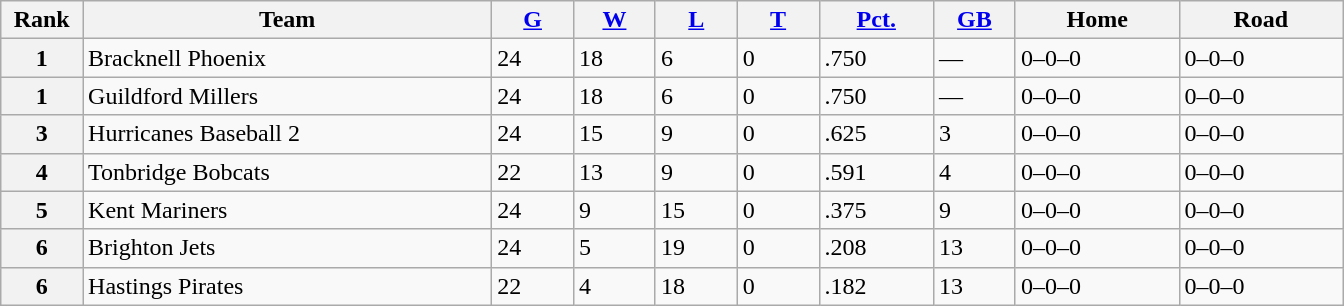<table class="wikitable">
<tr>
<th scope="col" width="5%">Rank</th>
<th scope="col" width="25%">Team</th>
<th scope="col" width="5%"><a href='#'>G</a></th>
<th scope="col" width="5%"><a href='#'>W</a></th>
<th scope="col" width="5%"><a href='#'>L</a></th>
<th scope="col" width="5%"><a href='#'>T</a></th>
<th scope="col" width="7%"><a href='#'>Pct.</a></th>
<th scope="col" width="5%"><a href='#'>GB</a></th>
<th scope="col" width="10%">Home</th>
<th scope="col" width="10%">Road</th>
</tr>
<tr>
<th>1</th>
<td style="text-align:left;">Bracknell Phoenix</td>
<td>24</td>
<td>18</td>
<td>6</td>
<td>0</td>
<td>.750</td>
<td>—</td>
<td>0–0–0</td>
<td>0–0–0</td>
</tr>
<tr>
<th>1</th>
<td style="text-align:left;">Guildford Millers</td>
<td>24</td>
<td>18</td>
<td>6</td>
<td>0</td>
<td>.750</td>
<td>—</td>
<td>0–0–0</td>
<td>0–0–0</td>
</tr>
<tr>
<th>3</th>
<td style="text-align:left;">Hurricanes Baseball 2</td>
<td>24</td>
<td>15</td>
<td>9</td>
<td>0</td>
<td>.625</td>
<td>3</td>
<td>0–0–0</td>
<td>0–0–0</td>
</tr>
<tr>
<th>4</th>
<td style="text-align:left;">Tonbridge Bobcats</td>
<td>22</td>
<td>13</td>
<td>9</td>
<td>0</td>
<td>.591</td>
<td>4</td>
<td>0–0–0</td>
<td>0–0–0</td>
</tr>
<tr>
<th>5</th>
<td style="text-align:left;">Kent Mariners</td>
<td>24</td>
<td>9</td>
<td>15</td>
<td>0</td>
<td>.375</td>
<td>9</td>
<td>0–0–0</td>
<td>0–0–0</td>
</tr>
<tr>
<th>6</th>
<td style="text-align:left;">Brighton Jets</td>
<td>24</td>
<td>5</td>
<td>19</td>
<td>0</td>
<td>.208</td>
<td>13</td>
<td>0–0–0</td>
<td>0–0–0</td>
</tr>
<tr>
<th>6</th>
<td style="text-align:left;">Hastings Pirates</td>
<td>22</td>
<td>4</td>
<td>18</td>
<td>0</td>
<td>.182</td>
<td>13</td>
<td>0–0–0</td>
<td>0–0–0</td>
</tr>
</table>
